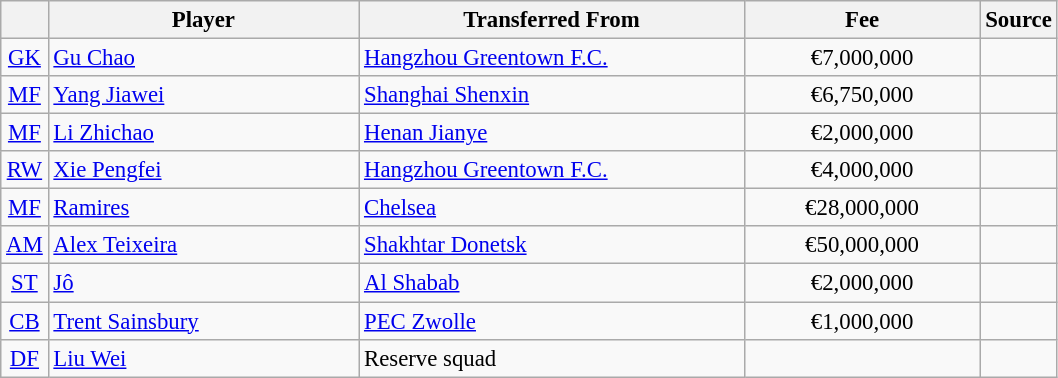<table class="wikitable plainrowheaders sortable" style="font-size:95%">
<tr>
<th></th>
<th scope="col" style="width:200px;"><strong>Player</strong></th>
<th scope="col" style="width:250px;"><strong>Transferred From</strong></th>
<th scope="col" style="width:150px;"><strong>Fee</strong></th>
<th><strong>Source</strong></th>
</tr>
<tr>
<td align=center><a href='#'>GK</a></td>
<td> <a href='#'>Gu Chao</a></td>
<td> <a href='#'>Hangzhou Greentown F.C.</a></td>
<td align=center>€7,000,000</td>
<td align=center></td>
</tr>
<tr>
<td align=center><a href='#'>MF</a></td>
<td> <a href='#'>Yang Jiawei</a></td>
<td> <a href='#'>Shanghai Shenxin</a></td>
<td align=center>€6,750,000</td>
<td align=center></td>
</tr>
<tr>
<td align=center><a href='#'>MF</a></td>
<td> <a href='#'>Li Zhichao</a></td>
<td> <a href='#'>Henan Jianye</a></td>
<td align=center>€2,000,000</td>
<td align=center></td>
</tr>
<tr>
<td align=center><a href='#'>RW</a></td>
<td> <a href='#'>Xie Pengfei</a></td>
<td> <a href='#'>Hangzhou Greentown F.C.</a></td>
<td align=center>€4,000,000</td>
<td align=center></td>
</tr>
<tr>
<td align=center><a href='#'>MF</a></td>
<td> <a href='#'>Ramires</a></td>
<td> <a href='#'>Chelsea</a></td>
<td align=center>€28,000,000</td>
<td align=center></td>
</tr>
<tr>
<td align=center><a href='#'>AM</a></td>
<td> <a href='#'>Alex Teixeira</a></td>
<td> <a href='#'>Shakhtar Donetsk</a></td>
<td align=center>€50,000,000</td>
<td align=center></td>
</tr>
<tr>
<td align=center><a href='#'>ST</a></td>
<td> <a href='#'>Jô</a></td>
<td> <a href='#'>Al Shabab</a></td>
<td align=center>€2,000,000</td>
<td align=center></td>
</tr>
<tr>
<td align=center><a href='#'>CB</a></td>
<td> <a href='#'>Trent Sainsbury</a></td>
<td> <a href='#'>PEC Zwolle</a></td>
<td align=center>€1,000,000</td>
<td align=center></td>
</tr>
<tr>
<td align=center><a href='#'>DF</a></td>
<td> <a href='#'>Liu Wei</a></td>
<td>Reserve squad</td>
<td></td>
<td align=center></td>
</tr>
</table>
